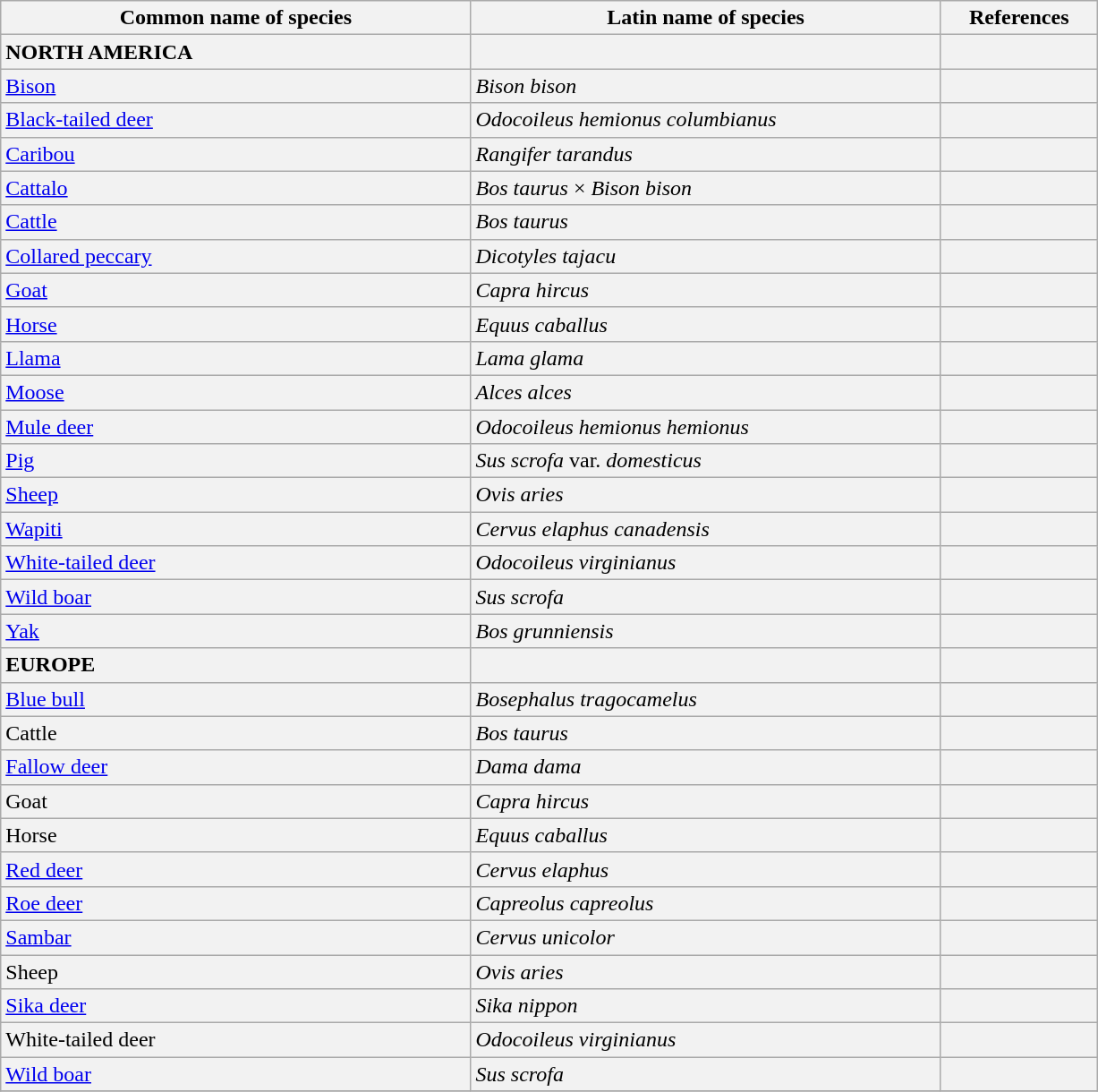<table class="wikitable">
<tr>
<th style="width:30%">Common name of species</th>
<th style="width:30%">Latin name of species</th>
<th style="width:10%">References</th>
</tr>
<tr>
<th style="text-align:left;white-space:nowrap;font-weight:bold"><strong>NORTH AMERICA</strong></th>
<th style="text-align:left;white-space:nowrap;font-weight:normal"></th>
<th style="text-align:central;white-space:nowrap;font-weight:normal"></th>
</tr>
<tr>
<th style="text-align:left;white-space:nowrap;font-weight:normal"><a href='#'>Bison</a></th>
<th style="text-align: left;white-space:nowrap;font-weight:normal"><em>Bison bison</em></th>
<th style="text-align:central;white-space:nowrap;font-weight:normal"></th>
</tr>
<tr>
<th style="text-align:left;white-space:nowrap;font-weight:normal"><a href='#'>Black-tailed deer</a></th>
<th style="text-align: left;white-space:nowrap;font-weight:normal"><em>Odocoileus hemionus columbianus</em></th>
<th style="text-align:central;white-space:nowrap;font-weight:normal"></th>
</tr>
<tr>
<th style="text-align:left;white-space:nowrap;font-weight:normal"><a href='#'>Caribou</a></th>
<th style="text-align: left;white-space:nowrap;font-weight:normal"><em>Rangifer tarandus</em></th>
<th style="text-align:central;white-space:nowrap;font-weight:normal"></th>
</tr>
<tr>
<th style="text-align:left;white-space:nowrap;font-weight:normal"><a href='#'>Cattalo</a></th>
<th style="text-align: left;white-space:nowrap;font-weight:normal"><em>Bos taurus</em> × <em>Bison bison</em></th>
<th style="text-align:central;white-space:nowrap;font-weight:normal"></th>
</tr>
<tr>
<th style="text-align:left;white-space:nowrap;font-weight:normal"><a href='#'>Cattle</a></th>
<th style="text-align: left;white-space:nowrap;font-weight:normal"><em>Bos taurus</em></th>
<th style="text-align:central;white-space:nowrap;font-weight:normal"></th>
</tr>
<tr>
<th style="text-align:left;white-space:nowrap;font-weight:normal"><a href='#'>Collared peccary</a></th>
<th style="text-align: left;white-space:nowrap;font-weight:normal"><em>Dicotyles tajacu</em></th>
<th style="text-align:central;white-space:nowrap;font-weight:normal"></th>
</tr>
<tr>
<th style="text-align:left;white-space:nowrap;font-weight:normal"><a href='#'>Goat</a></th>
<th style="text-align: left;white-space:nowrap;font-weight:normal"><em>Capra hircus</em></th>
<th style="text-align:central;white-space:nowrap;font-weight:normal"></th>
</tr>
<tr>
<th style="text-align:left;white-space:nowrap;font-weight:normal"><a href='#'>Horse</a></th>
<th style="text-align: left;white-space:nowrap;font-weight:normal"><em>Equus caballus</em></th>
<th style="text-align:central;white-space:nowrap;font-weight:normal"></th>
</tr>
<tr>
<th style="text-align:left;white-space:nowrap;font-weight:normal"><a href='#'>Llama</a></th>
<th style="text-align: left;white-space:nowrap;font-weight:normal"><em>Lama glama</em></th>
<th style="text-align:central;white-space:nowrap;font-weight:normal"></th>
</tr>
<tr>
<th style="text-align:left;white-space:nowrap;font-weight:normal"><a href='#'>Moose</a></th>
<th style="text-align: left;white-space:nowrap;font-weight:normal"><em>Alces alces</em></th>
<th style="text-align:central;white-space:nowrap;font-weight:normal"></th>
</tr>
<tr>
<th style="text-align:left;white-space:nowrap;font-weight:normal"><a href='#'>Mule deer</a></th>
<th style="text-align: left;white-space:nowrap;font-weight:normal"><em>Odocoileus hemionus hemionus</em></th>
<th style="text-align:central;white-space:nowrap;font-weight:normal"></th>
</tr>
<tr>
<th style="text-align:left;white-space:nowrap;font-weight:normal"><a href='#'>Pig</a></th>
<th style="text-align: left;white-space:nowrap;font-weight:normal"><em>Sus scrofa</em> var. <em>domesticus</em></th>
<th style="text-align:central;white-space:nowrap;font-weight:normal"></th>
</tr>
<tr>
<th style="text-align:left;white-space:nowrap;font-weight:normal"><a href='#'>Sheep</a></th>
<th style="text-align: left;white-space:nowrap;font-weight:normal"><em>Ovis aries</em></th>
<th style="text-align:central;white-space:nowrap;font-weight:normal"></th>
</tr>
<tr>
<th style="text-align:left;white-space:nowrap;font-weight:normal"><a href='#'>Wapiti</a></th>
<th style="text-align: left;white-space:nowrap;font-weight:normal"><em>Cervus elaphus canadensis</em></th>
<th style="text-align:central;white-space:nowrap;font-weight:normal"></th>
</tr>
<tr>
<th style="text-align:left;white-space:nowrap;font-weight:normal"><a href='#'>White-tailed deer</a></th>
<th style="text-align: left;white-space:nowrap;font-weight:normal"><em>Odocoileus virginianus</em></th>
<th style="text-align:central;white-space:nowrap;font-weight:normal"></th>
</tr>
<tr>
<th style="text-align:left;white-space:nowrap;font-weight:normal"><a href='#'>Wild boar</a></th>
<th style="text-align: left;white-space:nowrap;font-weight:normal"><em>Sus scrofa</em></th>
<th style="text-align:central;white-space:nowrap;font-weight:normal"></th>
</tr>
<tr>
<th style="text-align:left;white-space:nowrap;font-weight:normal"><a href='#'>Yak</a></th>
<th style="text-align: left;white-space:nowrap;font-weight:normal"><em>Bos grunniensis</em></th>
<th style="text-align:central;white-space:nowrap;font-weight:normal"></th>
</tr>
<tr>
<th style="text-align:left;white-space:nowrap;font-weight:bold"><strong>EUROPE</strong></th>
<th style="text-align:left;white-space:nowrap;font-weight:normal"></th>
<th style="text-align:central;white-space:nowrap;font-weight:normal"></th>
</tr>
<tr>
<th style="text-align:left;white-space:nowrap;font-weight:normal"><a href='#'>Blue bull</a></th>
<th style="text-align: left;white-space:nowrap;font-weight:normal"><em>Bosephalus tragocamelus</em></th>
<th style="text-align:central;white-space:nowrap;font-weight:normal"></th>
</tr>
<tr>
<th style="text-align:left;white-space:nowrap;font-weight:normal">Cattle</th>
<th style="text-align: left;white-space:nowrap;font-weight:normal"><em>Bos taurus</em></th>
<th style="text-align:central;white-space:nowrap;font-weight:normal"></th>
</tr>
<tr>
<th style="text-align:left;white-space:nowrap;font-weight:normal"><a href='#'>Fallow deer</a></th>
<th style="text-align: left;white-space:nowrap;font-weight:normal"><em>Dama dama</em></th>
<th style="text-align:central;white-space:nowrap;font-weight:normal"></th>
</tr>
<tr>
<th style="text-align:left;white-space:nowrap;font-weight:normal">Goat</th>
<th style="text-align: left;white-space:nowrap;font-weight:normal"><em>Capra hircus</em></th>
<th style="text-align:central;white-space:nowrap;font-weight:normal"></th>
</tr>
<tr>
<th style="text-align:left;white-space:nowrap;font-weight:normal">Horse</th>
<th style="text-align: left;white-space:nowrap;font-weight:normal"><em>Equus caballus</em></th>
<th style="text-align:central;white-space:nowrap;font-weight:normal"></th>
</tr>
<tr>
<th style="text-align:left;white-space:nowrap;font-weight:normal"><a href='#'>Red deer</a></th>
<th style="text-align: left;white-space:nowrap;font-weight:normal"><em>Cervus elaphus</em></th>
<th style="text-align:central;white-space:nowrap;font-weight:normal"></th>
</tr>
<tr>
<th style="text-align:left;white-space:nowrap;font-weight:normal"><a href='#'>Roe deer</a></th>
<th style="text-align: left;white-space:nowrap;font-weight:normal"><em>Capreolus capreolus</em></th>
<th style="text-align:central;white-space:nowrap;font-weight:normal"></th>
</tr>
<tr>
<th style="text-align:left;white-space:nowrap;font-weight:normal"><a href='#'>Sambar</a></th>
<th style="text-align: left;white-space:nowrap;font-weight:normal"><em>Cervus unicolor</em></th>
<th style="text-align:central;white-space:nowrap;font-weight:normal"></th>
</tr>
<tr>
<th style="text-align:left;white-space:nowrap;font-weight:normal">Sheep</th>
<th style="text-align: left;white-space:nowrap;font-weight:normal"><em>Ovis aries</em></th>
<th style="text-align:central;white-space:nowrap;font-weight:normal"></th>
</tr>
<tr>
<th style="text-align:left;white-space:nowrap;font-weight:normal"><a href='#'>Sika deer</a></th>
<th style="text-align: left;white-space:nowrap;font-weight:normal"><em>Sika nippon</em></th>
<th style="text-align:central;white-space:nowrap;font-weight:normal"></th>
</tr>
<tr>
<th style="text-align:left;white-space:nowrap;font-weight:normal">White-tailed deer</th>
<th style="text-align: left;white-space:nowrap;font-weight:normal"><em>Odocoileus virginianus</em></th>
<th style="text-align:central;white-space:nowrap;font-weight:normal"></th>
</tr>
<tr>
<th style="text-align:left;white-space:nowrap;font-weight:normal"><a href='#'>Wild boar</a></th>
<th style="text-align: left;white-space:nowrap;font-weight:normal"><em>Sus scrofa</em></th>
<th style="text-align:central;white-space:nowrap;font-weight:normal"></th>
</tr>
<tr>
</tr>
</table>
